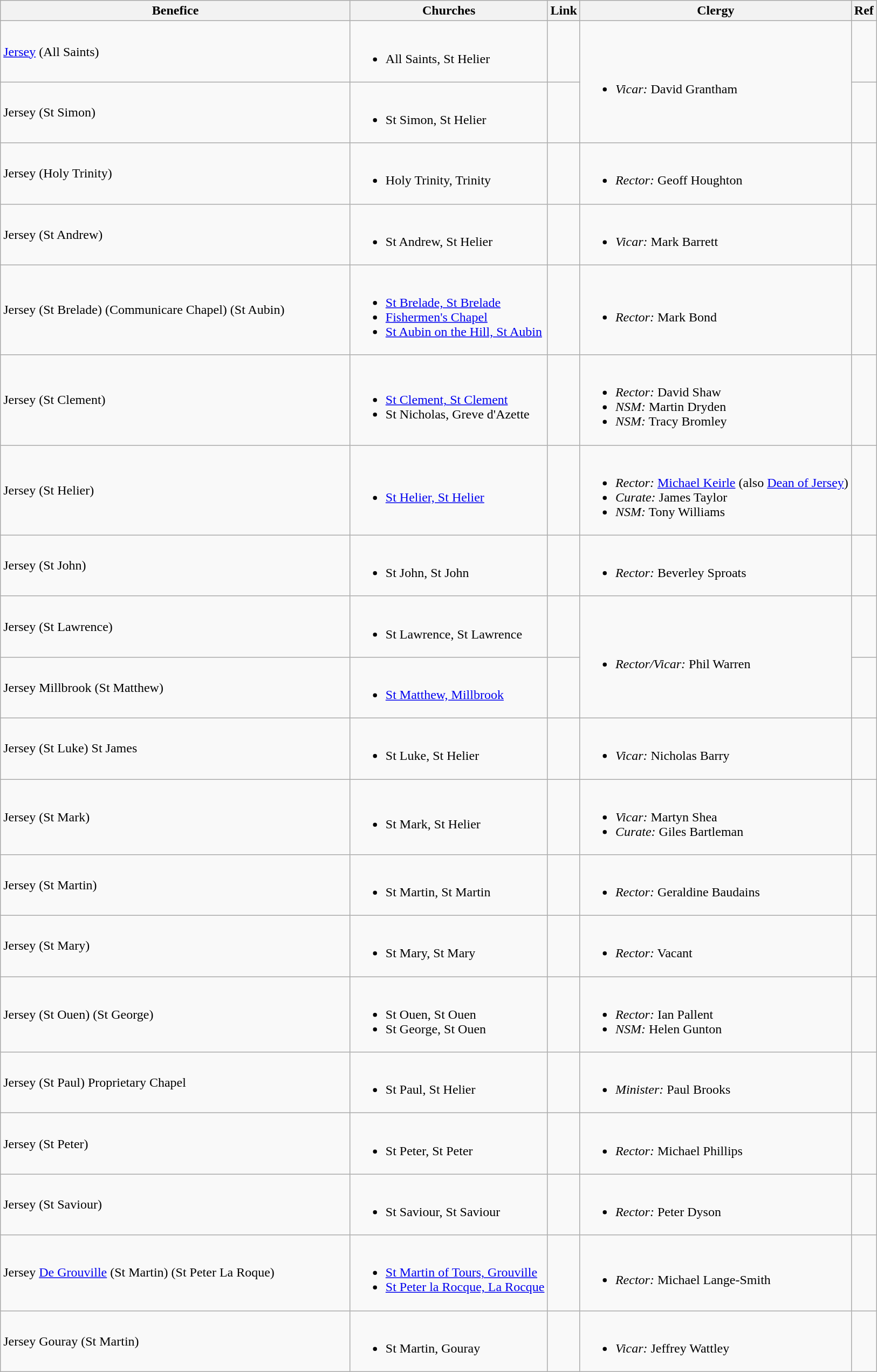<table class="wikitable">
<tr>
<th style="width:425px;">Benefice</th>
<th>Churches</th>
<th>Link</th>
<th>Clergy</th>
<th>Ref</th>
</tr>
<tr>
<td><a href='#'>Jersey</a> (All Saints)</td>
<td><br><ul><li>All Saints, St Helier</li></ul></td>
<td></td>
<td rowspan="2"><br><ul><li><em>Vicar:</em> David Grantham</li></ul></td>
<td></td>
</tr>
<tr>
<td>Jersey (St Simon)</td>
<td><br><ul><li>St Simon, St Helier</li></ul></td>
<td></td>
<td></td>
</tr>
<tr>
<td>Jersey (Holy Trinity)</td>
<td><br><ul><li>Holy Trinity, Trinity</li></ul></td>
<td></td>
<td><br><ul><li><em>Rector:</em> Geoff Houghton</li></ul></td>
<td></td>
</tr>
<tr>
<td>Jersey (St Andrew)</td>
<td><br><ul><li>St Andrew, St Helier</li></ul></td>
<td></td>
<td><br><ul><li><em>Vicar:</em> Mark Barrett</li></ul></td>
<td></td>
</tr>
<tr>
<td>Jersey (St Brelade) (Communicare Chapel) (St Aubin)</td>
<td><br><ul><li><a href='#'>St Brelade, St Brelade</a></li><li><a href='#'>Fishermen's Chapel</a></li><li><a href='#'>St Aubin on the Hill, St Aubin</a></li></ul></td>
<td></td>
<td><br><ul><li><em>Rector:</em> Mark Bond</li></ul></td>
<td></td>
</tr>
<tr>
<td>Jersey (St Clement)</td>
<td><br><ul><li><a href='#'>St Clement, St Clement</a></li><li>St Nicholas, Greve d'Azette</li></ul></td>
<td></td>
<td><br><ul><li><em>Rector:</em> David Shaw</li><li><em>NSM:</em> Martin Dryden</li><li><em>NSM:</em> Tracy Bromley</li></ul></td>
<td></td>
</tr>
<tr>
<td>Jersey (St Helier)</td>
<td><br><ul><li><a href='#'>St Helier, St Helier</a></li></ul></td>
<td></td>
<td><br><ul><li><em>Rector:</em> <a href='#'>Michael Keirle</a> (also <a href='#'>Dean of Jersey</a>)</li><li><em>Curate:</em> James Taylor</li><li><em>NSM:</em> Tony Williams</li></ul></td>
<td></td>
</tr>
<tr>
<td>Jersey (St John)</td>
<td><br><ul><li>St John, St John</li></ul></td>
<td></td>
<td><br><ul><li><em>Rector:</em> Beverley Sproats</li></ul></td>
<td></td>
</tr>
<tr>
<td>Jersey (St Lawrence)</td>
<td><br><ul><li>St Lawrence, St Lawrence</li></ul></td>
<td></td>
<td rowspan="2"><br><ul><li><em>Rector/Vicar:</em> Phil Warren</li></ul></td>
<td></td>
</tr>
<tr>
<td>Jersey Millbrook (St Matthew)</td>
<td><br><ul><li><a href='#'>St Matthew, Millbrook</a></li></ul></td>
<td></td>
<td></td>
</tr>
<tr>
<td>Jersey (St Luke) St James</td>
<td><br><ul><li>St Luke, St Helier</li></ul></td>
<td></td>
<td><br><ul><li><em>Vicar:</em> Nicholas Barry</li></ul></td>
<td></td>
</tr>
<tr>
<td>Jersey (St Mark)</td>
<td><br><ul><li>St Mark, St Helier</li></ul></td>
<td></td>
<td><br><ul><li><em>Vicar:</em> Martyn Shea</li><li><em>Curate:</em> Giles Bartleman</li></ul></td>
<td></td>
</tr>
<tr>
<td>Jersey (St Martin)</td>
<td><br><ul><li>St Martin, St Martin</li></ul></td>
<td></td>
<td><br><ul><li><em>Rector:</em> Geraldine Baudains</li></ul></td>
<td></td>
</tr>
<tr>
<td>Jersey (St Mary)</td>
<td><br><ul><li>St Mary, St Mary</li></ul></td>
<td></td>
<td><br><ul><li><em>Rector:</em> Vacant</li></ul></td>
<td></td>
</tr>
<tr>
<td>Jersey (St Ouen) (St George)</td>
<td><br><ul><li>St Ouen, St Ouen</li><li>St George, St Ouen</li></ul></td>
<td></td>
<td><br><ul><li><em>Rector:</em> Ian Pallent</li><li><em>NSM:</em> Helen Gunton</li></ul></td>
<td></td>
</tr>
<tr>
<td>Jersey (St Paul) Proprietary Chapel</td>
<td><br><ul><li>St Paul, St Helier</li></ul></td>
<td></td>
<td><br><ul><li><em>Minister:</em> Paul Brooks</li></ul></td>
<td></td>
</tr>
<tr>
<td>Jersey (St Peter)</td>
<td><br><ul><li>St Peter, St Peter</li></ul></td>
<td></td>
<td><br><ul><li><em>Rector:</em> Michael Phillips</li></ul></td>
<td></td>
</tr>
<tr>
<td>Jersey (St Saviour)</td>
<td><br><ul><li>St Saviour, St Saviour</li></ul></td>
<td></td>
<td><br><ul><li><em>Rector:</em> Peter Dyson</li></ul></td>
<td></td>
</tr>
<tr>
<td>Jersey <a href='#'>De Grouville</a> (St Martin) (St Peter La Roque)</td>
<td><br><ul><li><a href='#'>St Martin of Tours, Grouville</a></li><li><a href='#'>St Peter la Rocque, La Rocque</a></li></ul></td>
<td></td>
<td><br><ul><li><em>Rector:</em> Michael Lange-Smith</li></ul></td>
<td></td>
</tr>
<tr>
<td>Jersey Gouray (St Martin)</td>
<td><br><ul><li>St Martin, Gouray</li></ul></td>
<td></td>
<td><br><ul><li><em>Vicar:</em> Jeffrey Wattley</li></ul></td>
<td></td>
</tr>
</table>
